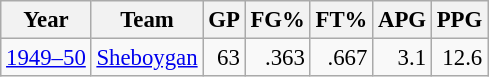<table class="wikitable sortable" style="font-size:95%; text-align:right;">
<tr>
<th>Year</th>
<th>Team</th>
<th>GP</th>
<th>FG%</th>
<th>FT%</th>
<th>APG</th>
<th>PPG</th>
</tr>
<tr>
<td style="text-align:left;"><a href='#'>1949–50</a></td>
<td style="text-align:left;"><a href='#'>Sheboygan</a></td>
<td>63</td>
<td>.363</td>
<td>.667</td>
<td>3.1</td>
<td>12.6</td>
</tr>
</table>
